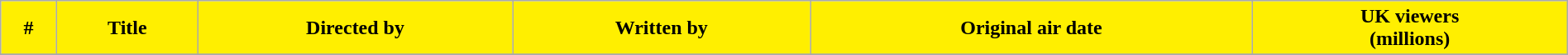<table class="wikitable plainrowheaders" width="100%" style="background:#FFFFFF;">
<tr>
<th style="background: #FFEF00;">#</th>
<th style="background: #FFEF00;">Title</th>
<th style="background: #FFEF00;">Directed by</th>
<th style="background: #FFEF00;">Written by</th>
<th style="background: #FFEF00;">Original air date</th>
<th style="background: #FFEF00;">UK viewers<br>(millions)</th>
</tr>
<tr>
</tr>
</table>
